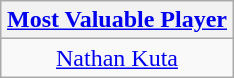<table class=wikitable style="text-align:center; margin:auto">
<tr>
<th><a href='#'>Most Valuable Player</a></th>
</tr>
<tr>
<td> <a href='#'>Nathan Kuta</a></td>
</tr>
</table>
